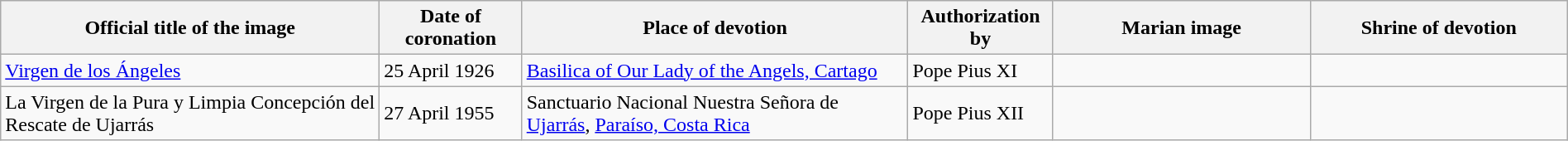<table class="wikitable sortable" width="100%">
<tr>
<th>Official title of the image</th>
<th data-sort-type="date">Date of coronation</th>
<th>Place of devotion</th>
<th>Authorization by</th>
<th width=200px class=unsortable>Marian image</th>
<th width=200px class=unsortable>Shrine of devotion</th>
</tr>
<tr>
<td><a href='#'>Virgen de los Ángeles</a></td>
<td>25 April 1926</td>
<td><a href='#'>Basilica of Our Lady of the Angels, Cartago</a></td>
<td>Pope Pius XI </td>
<td></td>
<td></td>
</tr>
<tr>
<td>La Virgen de la Pura y Limpia Concepción del Rescate de Ujarrás</td>
<td>27 April 1955</td>
<td>Sanctuario Nacional Nuestra Señora de <a href='#'>Ujarrás</a>, <a href='#'>Paraíso, Costa Rica</a></td>
<td>Pope Pius XII</td>
<td></td>
<td></td>
</tr>
</table>
